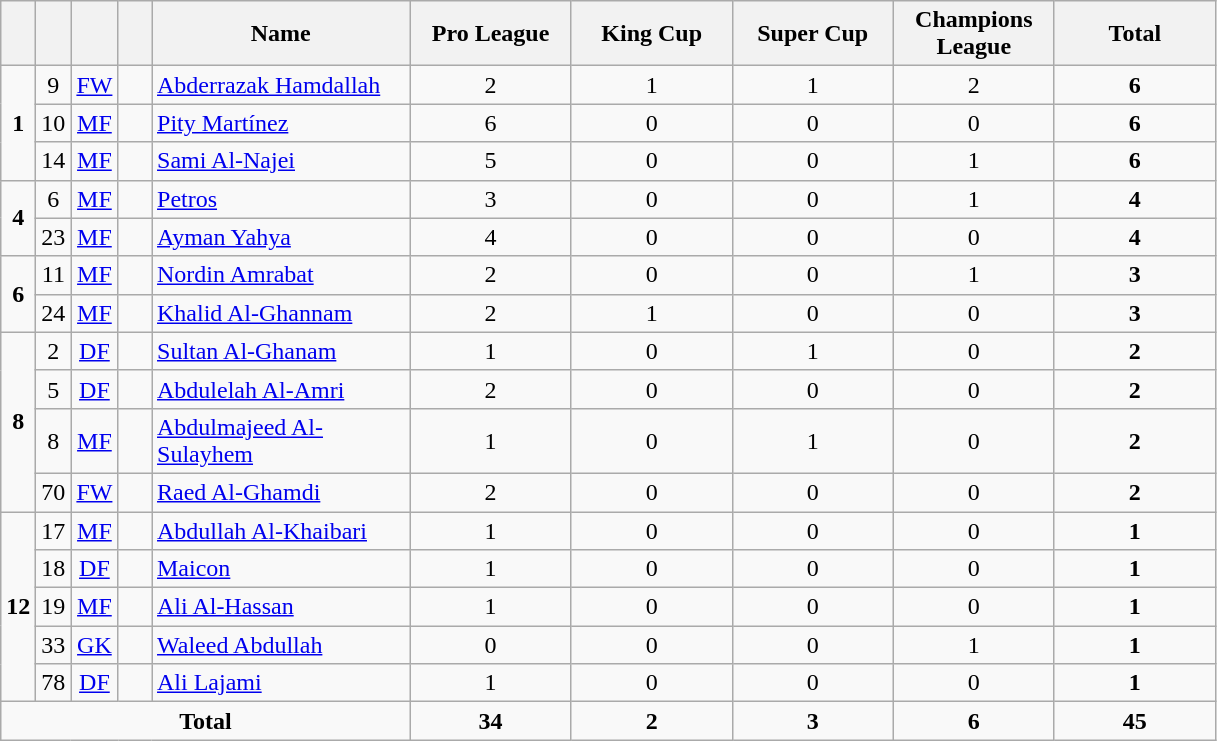<table class="wikitable" style="text-align:center">
<tr>
<th width=15></th>
<th width=15></th>
<th width=15></th>
<th width=15></th>
<th width=165>Name</th>
<th width=100>Pro League</th>
<th width=100>King Cup</th>
<th width=100>Super Cup</th>
<th width=100>Champions League</th>
<th width=100>Total</th>
</tr>
<tr>
<td rowspan=3><strong>1</strong></td>
<td>9</td>
<td><a href='#'>FW</a></td>
<td></td>
<td align=left><a href='#'>Abderrazak Hamdallah</a></td>
<td>2</td>
<td>1</td>
<td>1</td>
<td>2</td>
<td><strong>6</strong></td>
</tr>
<tr>
<td>10</td>
<td><a href='#'>MF</a></td>
<td></td>
<td align=left><a href='#'>Pity Martínez</a></td>
<td>6</td>
<td>0</td>
<td>0</td>
<td>0</td>
<td><strong>6</strong></td>
</tr>
<tr>
<td>14</td>
<td><a href='#'>MF</a></td>
<td></td>
<td align=left><a href='#'>Sami Al-Najei</a></td>
<td>5</td>
<td>0</td>
<td>0</td>
<td>1</td>
<td><strong>6</strong></td>
</tr>
<tr>
<td rowspan=2><strong>4</strong></td>
<td>6</td>
<td><a href='#'>MF</a></td>
<td></td>
<td align=left><a href='#'>Petros</a></td>
<td>3</td>
<td>0</td>
<td>0</td>
<td>1</td>
<td><strong>4</strong></td>
</tr>
<tr>
<td>23</td>
<td><a href='#'>MF</a></td>
<td></td>
<td align=left><a href='#'>Ayman Yahya</a></td>
<td>4</td>
<td>0</td>
<td>0</td>
<td>0</td>
<td><strong>4</strong></td>
</tr>
<tr>
<td rowspan=2><strong>6</strong></td>
<td>11</td>
<td><a href='#'>MF</a></td>
<td></td>
<td align=left><a href='#'>Nordin Amrabat</a></td>
<td>2</td>
<td>0</td>
<td>0</td>
<td>1</td>
<td><strong>3</strong></td>
</tr>
<tr>
<td>24</td>
<td><a href='#'>MF</a></td>
<td></td>
<td align=left><a href='#'>Khalid Al-Ghannam</a></td>
<td>2</td>
<td>1</td>
<td>0</td>
<td>0</td>
<td><strong>3</strong></td>
</tr>
<tr>
<td rowspan=4><strong>8</strong></td>
<td>2</td>
<td><a href='#'>DF</a></td>
<td></td>
<td align=left><a href='#'>Sultan Al-Ghanam</a></td>
<td>1</td>
<td>0</td>
<td>1</td>
<td>0</td>
<td><strong>2</strong></td>
</tr>
<tr>
<td>5</td>
<td><a href='#'>DF</a></td>
<td></td>
<td align=left><a href='#'>Abdulelah Al-Amri</a></td>
<td>2</td>
<td>0</td>
<td>0</td>
<td>0</td>
<td><strong>2</strong></td>
</tr>
<tr>
<td>8</td>
<td><a href='#'>MF</a></td>
<td></td>
<td align=left><a href='#'>Abdulmajeed Al-Sulayhem</a></td>
<td>1</td>
<td>0</td>
<td>1</td>
<td>0</td>
<td><strong>2</strong></td>
</tr>
<tr>
<td>70</td>
<td><a href='#'>FW</a></td>
<td></td>
<td align=left><a href='#'>Raed Al-Ghamdi</a></td>
<td>2</td>
<td>0</td>
<td>0</td>
<td>0</td>
<td><strong>2</strong></td>
</tr>
<tr>
<td rowspan=5><strong>12</strong></td>
<td>17</td>
<td><a href='#'>MF</a></td>
<td></td>
<td align=left><a href='#'>Abdullah Al-Khaibari</a></td>
<td>1</td>
<td>0</td>
<td>0</td>
<td>0</td>
<td><strong>1</strong></td>
</tr>
<tr>
<td>18</td>
<td><a href='#'>DF</a></td>
<td></td>
<td align=left><a href='#'>Maicon</a></td>
<td>1</td>
<td>0</td>
<td>0</td>
<td>0</td>
<td><strong>1</strong></td>
</tr>
<tr>
<td>19</td>
<td><a href='#'>MF</a></td>
<td></td>
<td align=left><a href='#'>Ali Al-Hassan</a></td>
<td>1</td>
<td>0</td>
<td>0</td>
<td>0</td>
<td><strong>1</strong></td>
</tr>
<tr>
<td>33</td>
<td><a href='#'>GK</a></td>
<td></td>
<td align=left><a href='#'>Waleed Abdullah</a></td>
<td>0</td>
<td>0</td>
<td>0</td>
<td>1</td>
<td><strong>1</strong></td>
</tr>
<tr>
<td>78</td>
<td><a href='#'>DF</a></td>
<td></td>
<td align=left><a href='#'>Ali Lajami</a></td>
<td>1</td>
<td>0</td>
<td>0</td>
<td>0</td>
<td><strong>1</strong></td>
</tr>
<tr>
<td colspan=5><strong>Total</strong></td>
<td><strong>34</strong></td>
<td><strong>2</strong></td>
<td><strong>3</strong></td>
<td><strong>6</strong></td>
<td><strong>45</strong></td>
</tr>
</table>
